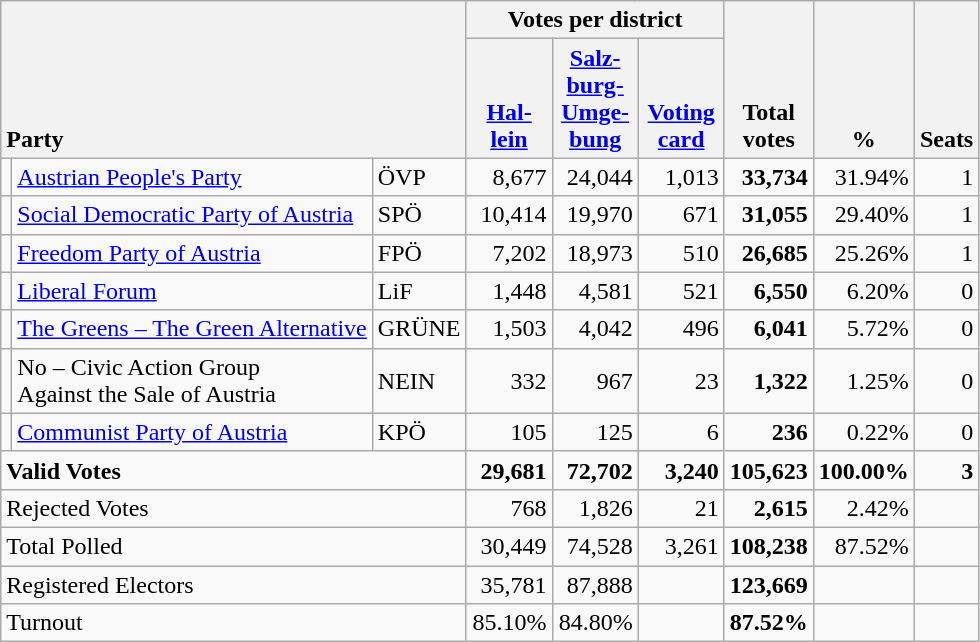<table class="wikitable" border="1" style="text-align:right;">
<tr>
<th style="text-align:left;" valign=bottom rowspan=2 colspan=3>Party</th>
<th colspan=3>Votes per district</th>
<th align=center valign=bottom rowspan=2 width="50">Total<br>votes</th>
<th align=center valign=bottom rowspan=2 width="50">%</th>
<th align=center valign=bottom rowspan=2>Seats</th>
</tr>
<tr>
<th align=center valign=bottom width="50"><a href='#'>Hal-<br>lein</a></th>
<th align=center valign=bottom width="50"><a href='#'>Salz-<br>burg-<br>Umge-<br>bung</a></th>
<th align=center valign=bottom width="50"><a href='#'>Voting<br>card</a></th>
</tr>
<tr>
<td></td>
<td align=left><a href='#'>Austrian People's Party</a></td>
<td align=left>ÖVP</td>
<td>8,677</td>
<td>24,044</td>
<td>1,013</td>
<td><strong>33,734</strong></td>
<td>31.94%</td>
<td>1</td>
</tr>
<tr>
<td></td>
<td align=left><a href='#'>Social Democratic Party of Austria</a></td>
<td align=left>SPÖ</td>
<td>10,414</td>
<td>19,970</td>
<td>671</td>
<td><strong>31,055</strong></td>
<td>29.40%</td>
<td>1</td>
</tr>
<tr>
<td></td>
<td align=left><a href='#'>Freedom Party of Austria</a></td>
<td align=left>FPÖ</td>
<td>7,202</td>
<td>18,973</td>
<td>510</td>
<td><strong>26,685</strong></td>
<td>25.26%</td>
<td>1</td>
</tr>
<tr>
<td></td>
<td align=left><a href='#'>Liberal Forum</a></td>
<td align=left>LiF</td>
<td>1,448</td>
<td>4,581</td>
<td>521</td>
<td><strong>6,550</strong></td>
<td>6.20%</td>
<td>0</td>
</tr>
<tr>
<td></td>
<td align=left style="white-space: nowrap;"><a href='#'>The Greens – The Green Alternative</a></td>
<td align=left>GRÜNE</td>
<td>1,503</td>
<td>4,042</td>
<td>496</td>
<td><strong>6,041</strong></td>
<td>5.72%</td>
<td>0</td>
</tr>
<tr>
<td></td>
<td align=left>No – Civic Action Group<br>Against the Sale of Austria</td>
<td align=left>NEIN</td>
<td>332</td>
<td>967</td>
<td>23</td>
<td><strong>1,322</strong></td>
<td>1.25%</td>
<td>0</td>
</tr>
<tr>
<td></td>
<td align=left><a href='#'>Communist Party of Austria</a></td>
<td align=left>KPÖ</td>
<td>105</td>
<td>125</td>
<td>6</td>
<td><strong>236</strong></td>
<td>0.22%</td>
<td>0</td>
</tr>
<tr style="font-weight:bold">
<td align=left colspan=3>Valid Votes</td>
<td>29,681</td>
<td>72,702</td>
<td>3,240</td>
<td>105,623</td>
<td>100.00%</td>
<td>3</td>
</tr>
<tr>
<td align=left colspan=3>Rejected Votes</td>
<td>768</td>
<td>1,826</td>
<td>21</td>
<td><strong>2,615</strong></td>
<td>2.42%</td>
<td></td>
</tr>
<tr>
<td align=left colspan=3>Total Polled</td>
<td>30,449</td>
<td>74,528</td>
<td>3,261</td>
<td><strong>108,238</strong></td>
<td>87.52%</td>
<td></td>
</tr>
<tr>
<td align=left colspan=3>Registered Electors</td>
<td>35,781</td>
<td>87,888</td>
<td></td>
<td><strong>123,669</strong></td>
<td></td>
<td></td>
</tr>
<tr>
<td align=left colspan=3>Turnout</td>
<td>85.10%</td>
<td>84.80%</td>
<td></td>
<td><strong>87.52%</strong></td>
<td></td>
<td></td>
</tr>
</table>
